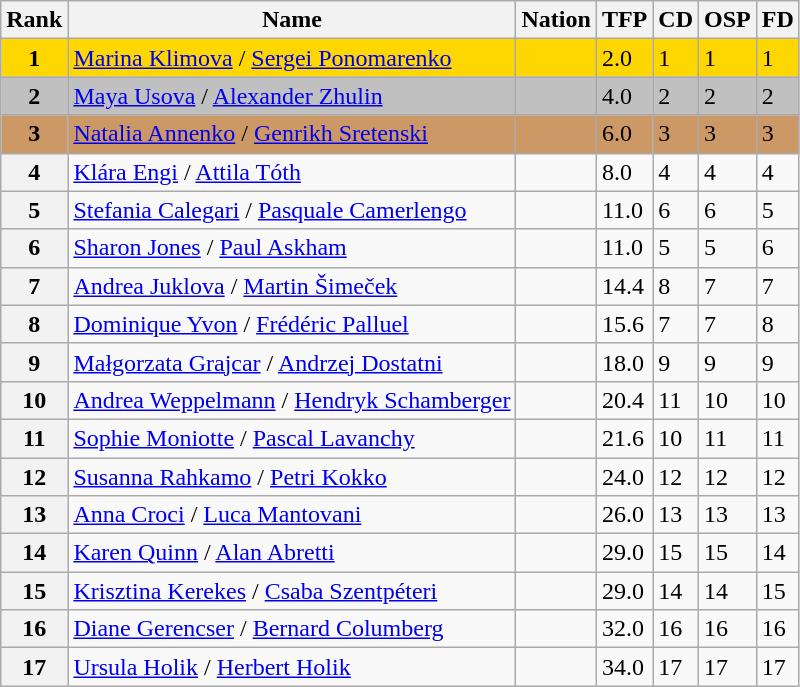<table class="wikitable">
<tr>
<th>Rank</th>
<th>Name</th>
<th>Nation</th>
<th>TFP</th>
<th>CD</th>
<th>OSP</th>
<th>FD</th>
</tr>
<tr bgcolor="gold">
<td align="center"><strong>1</strong></td>
<td><a href='#'>Marina Klimova</a> / <a href='#'>Sergei Ponomarenko</a></td>
<td></td>
<td>2.0</td>
<td>1</td>
<td>1</td>
<td>1</td>
</tr>
<tr bgcolor="silver">
<td align="center"><strong>2</strong></td>
<td><a href='#'>Maya Usova</a> / <a href='#'>Alexander Zhulin</a></td>
<td></td>
<td>4.0</td>
<td>2</td>
<td>2</td>
<td>2</td>
</tr>
<tr bgcolor="cc9966">
<td align="center"><strong>3</strong></td>
<td><a href='#'>Natalia Annenko</a> / <a href='#'>Genrikh Sretenski</a></td>
<td></td>
<td>6.0</td>
<td>3</td>
<td>3</td>
<td>3</td>
</tr>
<tr>
<th>4</th>
<td><a href='#'>Klára Engi</a> / <a href='#'>Attila Tóth</a></td>
<td></td>
<td>8.0</td>
<td>4</td>
<td>4</td>
<td>4</td>
</tr>
<tr>
<th>5</th>
<td><a href='#'>Stefania Calegari</a> / <a href='#'>Pasquale Camerlengo</a></td>
<td></td>
<td>11.0</td>
<td>6</td>
<td>6</td>
<td>5</td>
</tr>
<tr>
<th>6</th>
<td><a href='#'>Sharon Jones</a> / <a href='#'>Paul Askham</a></td>
<td></td>
<td>11.0</td>
<td>5</td>
<td>5</td>
<td>6</td>
</tr>
<tr>
<th>7</th>
<td><a href='#'>Andrea Juklova</a> / <a href='#'>Martin Šimeček</a></td>
<td></td>
<td>14.4</td>
<td>8</td>
<td>7</td>
<td>7</td>
</tr>
<tr>
<th>8</th>
<td><a href='#'>Dominique Yvon</a> / <a href='#'>Frédéric Palluel</a></td>
<td></td>
<td>15.6</td>
<td>7</td>
<td>7</td>
<td>8</td>
</tr>
<tr>
<th>9</th>
<td><a href='#'>Małgorzata Grajcar</a> / <a href='#'>Andrzej Dostatni</a></td>
<td></td>
<td>18.0</td>
<td>9</td>
<td>9</td>
<td>9</td>
</tr>
<tr>
<th>10</th>
<td><a href='#'>Andrea Weppelmann</a> / <a href='#'>Hendryk Schamberger</a></td>
<td></td>
<td>20.4</td>
<td>11</td>
<td>10</td>
<td>10</td>
</tr>
<tr>
<th>11</th>
<td><a href='#'>Sophie Moniotte</a> / <a href='#'>Pascal Lavanchy</a></td>
<td></td>
<td>21.6</td>
<td>10</td>
<td>11</td>
<td>11</td>
</tr>
<tr>
<th>12</th>
<td><a href='#'>Susanna Rahkamo</a> / <a href='#'>Petri Kokko</a></td>
<td></td>
<td>24.0</td>
<td>12</td>
<td>12</td>
<td>12</td>
</tr>
<tr>
<th>13</th>
<td><a href='#'>Anna Croci</a> / <a href='#'>Luca Mantovani</a></td>
<td></td>
<td>26.0</td>
<td>13</td>
<td>13</td>
<td>13</td>
</tr>
<tr>
<th>14</th>
<td><a href='#'>Karen Quinn</a> / <a href='#'>Alan Abretti</a></td>
<td></td>
<td>29.0</td>
<td>15</td>
<td>15</td>
<td>14</td>
</tr>
<tr>
<th>15</th>
<td><a href='#'>Krisztina Kerekes</a> / <a href='#'>Csaba Szentpéteri</a></td>
<td></td>
<td>29.0</td>
<td>14</td>
<td>14</td>
<td>15</td>
</tr>
<tr>
<th>16</th>
<td><a href='#'>Diane Gerencser</a> / <a href='#'>Bernard Columberg</a></td>
<td></td>
<td>32.0</td>
<td>16</td>
<td>16</td>
<td>16</td>
</tr>
<tr>
<th>17</th>
<td><a href='#'>Ursula Holik</a> / <a href='#'>Herbert Holik</a></td>
<td></td>
<td>34.0</td>
<td>17</td>
<td>17</td>
<td>17</td>
</tr>
</table>
